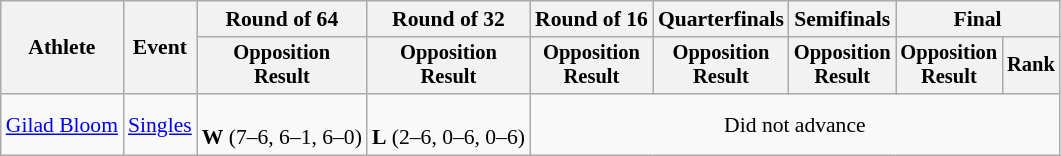<table class="wikitable" style="font-size:90%">
<tr>
<th rowspan="2">Athlete</th>
<th rowspan="2">Event</th>
<th>Round of 64</th>
<th>Round of 32</th>
<th>Round of 16</th>
<th>Quarterfinals</th>
<th>Semifinals</th>
<th colspan=2>Final</th>
</tr>
<tr style="font-size:95%">
<th>Opposition<br>Result</th>
<th>Opposition<br>Result</th>
<th>Opposition<br>Result</th>
<th>Opposition<br>Result</th>
<th>Opposition<br>Result</th>
<th>Opposition<br>Result</th>
<th>Rank</th>
</tr>
<tr align=center>
<td align=left><a href='#'>Gilad Bloom</a></td>
<td align=left><a href='#'>Singles</a></td>
<td><br><strong>W</strong> (7–6, 6–1, 6–0)</td>
<td><br><strong>L</strong> (2–6, 0–6, 0–6)</td>
<td colspan=5>Did not advance</td>
</tr>
</table>
